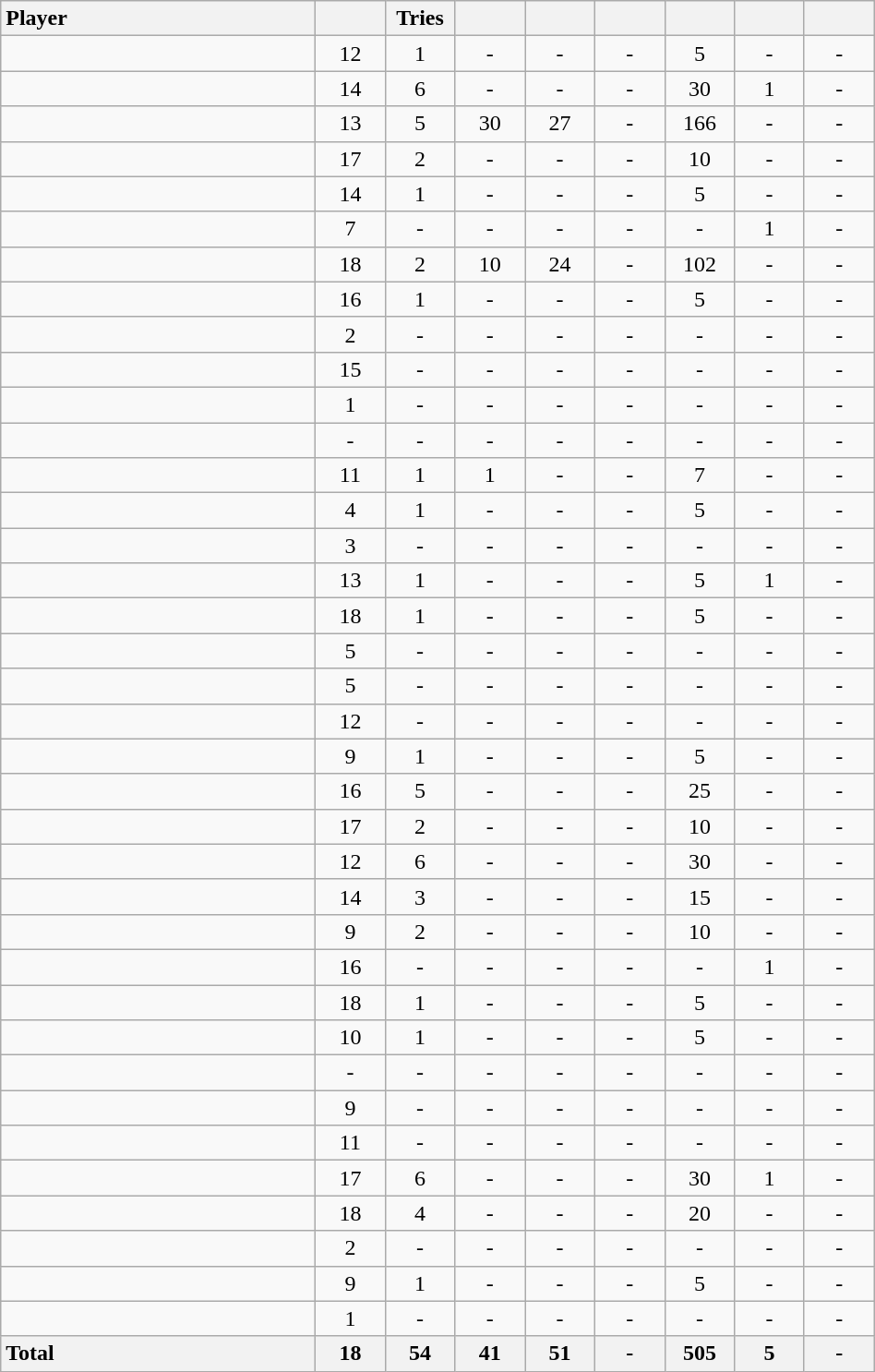<table class="wikitable sortable" style="text-align:center; width:50%;">
<tr>
<th style="width:36%; text-align:left">Player</th>
<th style="width:8%;"></th>
<th style="width:8%;">Tries</th>
<th style="width:8%;"></th>
<th style="width:8%;"></th>
<th style="width:8%;"></th>
<th style="width:8%;"></th>
<th style="width:8%;"></th>
<th style="width:8%;"></th>
</tr>
<tr>
<td style="text-align:left"></td>
<td>12</td>
<td>1</td>
<td>-</td>
<td>-</td>
<td>-</td>
<td>5</td>
<td>-</td>
<td>-</td>
</tr>
<tr>
<td style="text-align:left"></td>
<td>14</td>
<td>6</td>
<td>-</td>
<td>-</td>
<td>-</td>
<td>30</td>
<td>1</td>
<td>-</td>
</tr>
<tr>
<td style="text-align:left"></td>
<td>13</td>
<td>5</td>
<td>30</td>
<td>27</td>
<td>-</td>
<td>166</td>
<td>-</td>
<td>-</td>
</tr>
<tr>
<td style="text-align:left"></td>
<td>17</td>
<td>2</td>
<td>-</td>
<td>-</td>
<td>-</td>
<td>10</td>
<td>-</td>
<td>-</td>
</tr>
<tr>
<td style="text-align:left"></td>
<td>14</td>
<td>1</td>
<td>-</td>
<td>-</td>
<td>-</td>
<td>5</td>
<td>-</td>
<td>-</td>
</tr>
<tr>
<td style="text-align:left"></td>
<td>7</td>
<td>-</td>
<td>-</td>
<td>-</td>
<td>-</td>
<td>-</td>
<td>1</td>
<td>-</td>
</tr>
<tr>
<td style="text-align:left"></td>
<td>18</td>
<td>2</td>
<td>10</td>
<td>24</td>
<td>-</td>
<td>102</td>
<td>-</td>
<td>-</td>
</tr>
<tr>
<td style="text-align:left"></td>
<td>16</td>
<td>1</td>
<td>-</td>
<td>-</td>
<td>-</td>
<td>5</td>
<td>-</td>
<td>-</td>
</tr>
<tr>
<td style="text-align:left"></td>
<td>2</td>
<td>-</td>
<td>-</td>
<td>-</td>
<td>-</td>
<td>-</td>
<td>-</td>
<td>-</td>
</tr>
<tr>
<td style="text-align:left"></td>
<td>15</td>
<td>-</td>
<td>-</td>
<td>-</td>
<td>-</td>
<td>-</td>
<td>-</td>
<td>-</td>
</tr>
<tr>
<td style="text-align:left"></td>
<td>1</td>
<td>-</td>
<td>-</td>
<td>-</td>
<td>-</td>
<td>-</td>
<td>-</td>
<td>-</td>
</tr>
<tr>
<td style="text-align:left"></td>
<td>-</td>
<td>-</td>
<td>-</td>
<td>-</td>
<td>-</td>
<td>-</td>
<td>-</td>
<td>-</td>
</tr>
<tr>
<td style="text-align:left"></td>
<td>11</td>
<td>1</td>
<td>1</td>
<td>-</td>
<td>-</td>
<td>7</td>
<td>-</td>
<td>-</td>
</tr>
<tr>
<td style="text-align:left"></td>
<td>4</td>
<td>1</td>
<td>-</td>
<td>-</td>
<td>-</td>
<td>5</td>
<td>-</td>
<td>-</td>
</tr>
<tr>
<td style="text-align:left"></td>
<td>3</td>
<td>-</td>
<td>-</td>
<td>-</td>
<td>-</td>
<td>-</td>
<td>-</td>
<td>-</td>
</tr>
<tr>
<td style="text-align:left"></td>
<td>13</td>
<td>1</td>
<td>-</td>
<td>-</td>
<td>-</td>
<td>5</td>
<td>1</td>
<td>-</td>
</tr>
<tr>
<td style="text-align:left"></td>
<td>18</td>
<td>1</td>
<td>-</td>
<td>-</td>
<td>-</td>
<td>5</td>
<td>-</td>
<td>-</td>
</tr>
<tr>
<td style="text-align:left"></td>
<td>5</td>
<td>-</td>
<td>-</td>
<td>-</td>
<td>-</td>
<td>-</td>
<td>-</td>
<td>-</td>
</tr>
<tr>
<td style="text-align:left"></td>
<td>5</td>
<td>-</td>
<td>-</td>
<td>-</td>
<td>-</td>
<td>-</td>
<td>-</td>
<td>-</td>
</tr>
<tr>
<td style="text-align:left"></td>
<td>12</td>
<td>-</td>
<td>-</td>
<td>-</td>
<td>-</td>
<td>-</td>
<td>-</td>
<td>-</td>
</tr>
<tr>
<td style="text-align:left"></td>
<td>9</td>
<td>1</td>
<td>-</td>
<td>-</td>
<td>-</td>
<td>5</td>
<td>-</td>
<td>-</td>
</tr>
<tr>
<td style="text-align:left"></td>
<td>16</td>
<td>5</td>
<td>-</td>
<td>-</td>
<td>-</td>
<td>25</td>
<td>-</td>
<td>-</td>
</tr>
<tr>
<td style="text-align:left"></td>
<td>17</td>
<td>2</td>
<td>-</td>
<td>-</td>
<td>-</td>
<td>10</td>
<td>-</td>
<td>-</td>
</tr>
<tr>
<td style="text-align:left"></td>
<td>12</td>
<td>6</td>
<td>-</td>
<td>-</td>
<td>-</td>
<td>30</td>
<td>-</td>
<td>-</td>
</tr>
<tr>
<td style="text-align:left"></td>
<td>14</td>
<td>3</td>
<td>-</td>
<td>-</td>
<td>-</td>
<td>15</td>
<td>-</td>
<td>-</td>
</tr>
<tr>
<td style="text-align:left"></td>
<td>9</td>
<td>2</td>
<td>-</td>
<td>-</td>
<td>-</td>
<td>10</td>
<td>-</td>
<td>-</td>
</tr>
<tr>
<td style="text-align:left"></td>
<td>16</td>
<td>-</td>
<td>-</td>
<td>-</td>
<td>-</td>
<td>-</td>
<td>1</td>
<td>-</td>
</tr>
<tr>
<td style="text-align:left"></td>
<td>18</td>
<td>1</td>
<td>-</td>
<td>-</td>
<td>-</td>
<td>5</td>
<td>-</td>
<td>-</td>
</tr>
<tr>
<td style="text-align:left"></td>
<td>10</td>
<td>1</td>
<td>-</td>
<td>-</td>
<td>-</td>
<td>5</td>
<td>-</td>
<td>-</td>
</tr>
<tr>
<td style="text-align:left"></td>
<td>-</td>
<td>-</td>
<td>-</td>
<td>-</td>
<td>-</td>
<td>-</td>
<td>-</td>
<td>-</td>
</tr>
<tr>
<td style="text-align:left"></td>
<td>9</td>
<td>-</td>
<td>-</td>
<td>-</td>
<td>-</td>
<td>-</td>
<td>-</td>
<td>-</td>
</tr>
<tr>
<td style="text-align:left"></td>
<td>11</td>
<td>-</td>
<td>-</td>
<td>-</td>
<td>-</td>
<td>-</td>
<td>-</td>
<td>-</td>
</tr>
<tr>
<td style="text-align:left"></td>
<td>17</td>
<td>6</td>
<td>-</td>
<td>-</td>
<td>-</td>
<td>30</td>
<td>1</td>
<td>-</td>
</tr>
<tr>
<td style="text-align:left"></td>
<td>18</td>
<td>4</td>
<td>-</td>
<td>-</td>
<td>-</td>
<td>20</td>
<td>-</td>
<td>-</td>
</tr>
<tr>
<td style="text-align:left"></td>
<td>2</td>
<td>-</td>
<td>-</td>
<td>-</td>
<td>-</td>
<td>-</td>
<td>-</td>
<td>-</td>
</tr>
<tr>
<td style="text-align:left"></td>
<td>9</td>
<td>1</td>
<td>-</td>
<td>-</td>
<td>-</td>
<td>5</td>
<td>-</td>
<td>-</td>
</tr>
<tr>
<td style="text-align:left"></td>
<td>1</td>
<td>-</td>
<td>-</td>
<td>-</td>
<td>-</td>
<td>-</td>
<td>-</td>
<td>-</td>
</tr>
<tr>
<th style="text-align:left">Total</th>
<th>18</th>
<th>54</th>
<th>41</th>
<th>51</th>
<th>-</th>
<th>505</th>
<th>5</th>
<th>-</th>
</tr>
</table>
